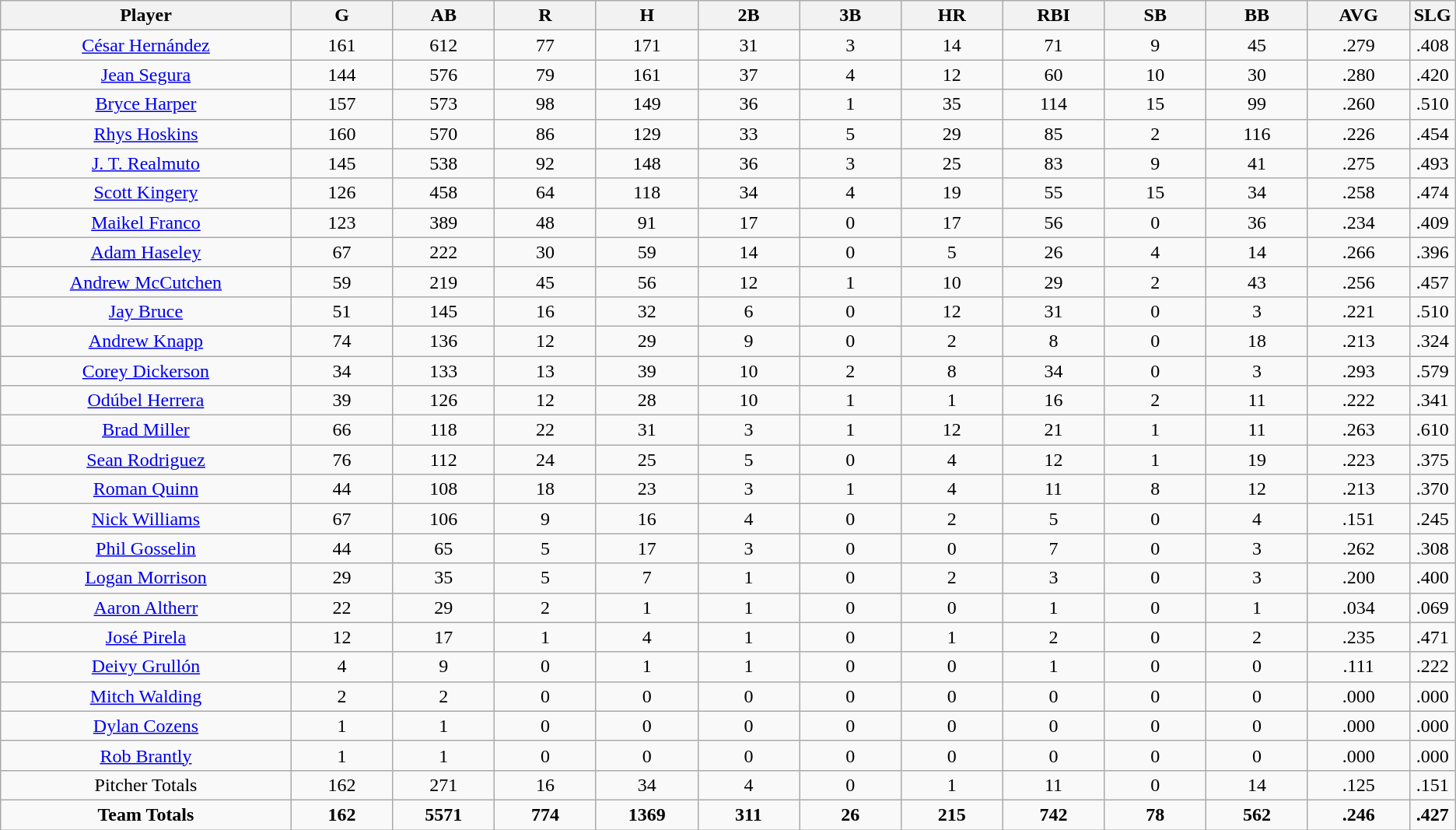<table class=wikitable style="text-align:center">
<tr>
<th bgcolor=#DDDDFF; width="20%">Player</th>
<th bgcolor=#DDDDFF; width="7%">G</th>
<th bgcolor=#DDDDFF; width="7%">AB</th>
<th bgcolor=#DDDDFF; width="7%">R</th>
<th bgcolor=#DDDDFF; width="7%">H</th>
<th bgcolor=#DDDDFF; width="7%">2B</th>
<th bgcolor=#DDDDFF; width="7%">3B</th>
<th bgcolor=#DDDDFF; width="7%">HR</th>
<th bgcolor=#DDDDFF; width="7%">RBI</th>
<th bgcolor=#DDDDFF; width="7%">SB</th>
<th bgcolor=#DDDDFF; width="7%">BB</th>
<th bgcolor=#DDDDFF; width="7%">AVG</th>
<th bgcolor=#DDDDFF; width="7%">SLG</th>
</tr>
<tr>
<td><a href='#'>César Hernández</a></td>
<td>161</td>
<td>612</td>
<td>77</td>
<td>171</td>
<td>31</td>
<td>3</td>
<td>14</td>
<td>71</td>
<td>9</td>
<td>45</td>
<td>.279</td>
<td>.408</td>
</tr>
<tr>
<td><a href='#'>Jean Segura</a></td>
<td>144</td>
<td>576</td>
<td>79</td>
<td>161</td>
<td>37</td>
<td>4</td>
<td>12</td>
<td>60</td>
<td>10</td>
<td>30</td>
<td>.280</td>
<td>.420</td>
</tr>
<tr>
<td><a href='#'>Bryce Harper</a></td>
<td>157</td>
<td>573</td>
<td>98</td>
<td>149</td>
<td>36</td>
<td>1</td>
<td>35</td>
<td>114</td>
<td>15</td>
<td>99</td>
<td>.260</td>
<td>.510</td>
</tr>
<tr>
<td><a href='#'>Rhys Hoskins</a></td>
<td>160</td>
<td>570</td>
<td>86</td>
<td>129</td>
<td>33</td>
<td>5</td>
<td>29</td>
<td>85</td>
<td>2</td>
<td>116</td>
<td>.226</td>
<td>.454</td>
</tr>
<tr>
<td><a href='#'>J. T. Realmuto</a></td>
<td>145</td>
<td>538</td>
<td>92</td>
<td>148</td>
<td>36</td>
<td>3</td>
<td>25</td>
<td>83</td>
<td>9</td>
<td>41</td>
<td>.275</td>
<td>.493</td>
</tr>
<tr>
<td><a href='#'>Scott Kingery</a></td>
<td>126</td>
<td>458</td>
<td>64</td>
<td>118</td>
<td>34</td>
<td>4</td>
<td>19</td>
<td>55</td>
<td>15</td>
<td>34</td>
<td>.258</td>
<td>.474</td>
</tr>
<tr>
<td><a href='#'>Maikel Franco</a></td>
<td>123</td>
<td>389</td>
<td>48</td>
<td>91</td>
<td>17</td>
<td>0</td>
<td>17</td>
<td>56</td>
<td>0</td>
<td>36</td>
<td>.234</td>
<td>.409</td>
</tr>
<tr>
<td><a href='#'>Adam Haseley</a></td>
<td>67</td>
<td>222</td>
<td>30</td>
<td>59</td>
<td>14</td>
<td>0</td>
<td>5</td>
<td>26</td>
<td>4</td>
<td>14</td>
<td>.266</td>
<td>.396</td>
</tr>
<tr>
<td><a href='#'>Andrew McCutchen</a></td>
<td>59</td>
<td>219</td>
<td>45</td>
<td>56</td>
<td>12</td>
<td>1</td>
<td>10</td>
<td>29</td>
<td>2</td>
<td>43</td>
<td>.256</td>
<td>.457</td>
</tr>
<tr>
<td><a href='#'>Jay Bruce</a></td>
<td>51</td>
<td>145</td>
<td>16</td>
<td>32</td>
<td>6</td>
<td>0</td>
<td>12</td>
<td>31</td>
<td>0</td>
<td>3</td>
<td>.221</td>
<td>.510</td>
</tr>
<tr>
<td><a href='#'>Andrew Knapp</a></td>
<td>74</td>
<td>136</td>
<td>12</td>
<td>29</td>
<td>9</td>
<td>0</td>
<td>2</td>
<td>8</td>
<td>0</td>
<td>18</td>
<td>.213</td>
<td>.324</td>
</tr>
<tr>
<td><a href='#'>Corey Dickerson</a></td>
<td>34</td>
<td>133</td>
<td>13</td>
<td>39</td>
<td>10</td>
<td>2</td>
<td>8</td>
<td>34</td>
<td>0</td>
<td>3</td>
<td>.293</td>
<td>.579</td>
</tr>
<tr>
<td><a href='#'>Odúbel Herrera</a></td>
<td>39</td>
<td>126</td>
<td>12</td>
<td>28</td>
<td>10</td>
<td>1</td>
<td>1</td>
<td>16</td>
<td>2</td>
<td>11</td>
<td>.222</td>
<td>.341</td>
</tr>
<tr>
<td><a href='#'>Brad Miller</a></td>
<td>66</td>
<td>118</td>
<td>22</td>
<td>31</td>
<td>3</td>
<td>1</td>
<td>12</td>
<td>21</td>
<td>1</td>
<td>11</td>
<td>.263</td>
<td>.610</td>
</tr>
<tr>
<td><a href='#'>Sean Rodriguez</a></td>
<td>76</td>
<td>112</td>
<td>24</td>
<td>25</td>
<td>5</td>
<td>0</td>
<td>4</td>
<td>12</td>
<td>1</td>
<td>19</td>
<td>.223</td>
<td>.375</td>
</tr>
<tr>
<td><a href='#'>Roman Quinn</a></td>
<td>44</td>
<td>108</td>
<td>18</td>
<td>23</td>
<td>3</td>
<td>1</td>
<td>4</td>
<td>11</td>
<td>8</td>
<td>12</td>
<td>.213</td>
<td>.370</td>
</tr>
<tr>
<td><a href='#'>Nick Williams</a></td>
<td>67</td>
<td>106</td>
<td>9</td>
<td>16</td>
<td>4</td>
<td>0</td>
<td>2</td>
<td>5</td>
<td>0</td>
<td>4</td>
<td>.151</td>
<td>.245</td>
</tr>
<tr>
<td><a href='#'>Phil Gosselin</a></td>
<td>44</td>
<td>65</td>
<td>5</td>
<td>17</td>
<td>3</td>
<td>0</td>
<td>0</td>
<td>7</td>
<td>0</td>
<td>3</td>
<td>.262</td>
<td>.308</td>
</tr>
<tr>
<td><a href='#'>Logan Morrison</a></td>
<td>29</td>
<td>35</td>
<td>5</td>
<td>7</td>
<td>1</td>
<td>0</td>
<td>2</td>
<td>3</td>
<td>0</td>
<td>3</td>
<td>.200</td>
<td>.400</td>
</tr>
<tr>
<td><a href='#'>Aaron Altherr</a></td>
<td>22</td>
<td>29</td>
<td>2</td>
<td>1</td>
<td>1</td>
<td>0</td>
<td>0</td>
<td>1</td>
<td>0</td>
<td>1</td>
<td>.034</td>
<td>.069</td>
</tr>
<tr>
<td><a href='#'>José Pirela</a></td>
<td>12</td>
<td>17</td>
<td>1</td>
<td>4</td>
<td>1</td>
<td>0</td>
<td>1</td>
<td>2</td>
<td>0</td>
<td>2</td>
<td>.235</td>
<td>.471</td>
</tr>
<tr>
<td><a href='#'>Deivy Grullón</a></td>
<td>4</td>
<td>9</td>
<td>0</td>
<td>1</td>
<td>1</td>
<td>0</td>
<td>0</td>
<td>1</td>
<td>0</td>
<td>0</td>
<td>.111</td>
<td>.222</td>
</tr>
<tr>
<td><a href='#'>Mitch Walding</a></td>
<td>2</td>
<td>2</td>
<td>0</td>
<td>0</td>
<td>0</td>
<td>0</td>
<td>0</td>
<td>0</td>
<td>0</td>
<td>0</td>
<td>.000</td>
<td>.000</td>
</tr>
<tr>
<td><a href='#'>Dylan Cozens</a></td>
<td>1</td>
<td>1</td>
<td>0</td>
<td>0</td>
<td>0</td>
<td>0</td>
<td>0</td>
<td>0</td>
<td>0</td>
<td>0</td>
<td>.000</td>
<td>.000</td>
</tr>
<tr>
<td><a href='#'>Rob Brantly</a></td>
<td>1</td>
<td>1</td>
<td>0</td>
<td>0</td>
<td>0</td>
<td>0</td>
<td>0</td>
<td>0</td>
<td>0</td>
<td>0</td>
<td>.000</td>
<td>.000</td>
</tr>
<tr>
<td>Pitcher Totals</td>
<td>162</td>
<td>271</td>
<td>16</td>
<td>34</td>
<td>4</td>
<td>0</td>
<td>1</td>
<td>11</td>
<td>0</td>
<td>14</td>
<td>.125</td>
<td>.151</td>
</tr>
<tr>
<td><strong>Team Totals</strong></td>
<td><strong>162</strong></td>
<td><strong>5571</strong></td>
<td><strong>774</strong></td>
<td><strong>1369</strong></td>
<td><strong>311</strong></td>
<td><strong>26</strong></td>
<td><strong>215</strong></td>
<td><strong>742</strong></td>
<td><strong>78</strong></td>
<td><strong>562</strong></td>
<td><strong>.246</strong></td>
<td><strong>.427</strong></td>
</tr>
</table>
